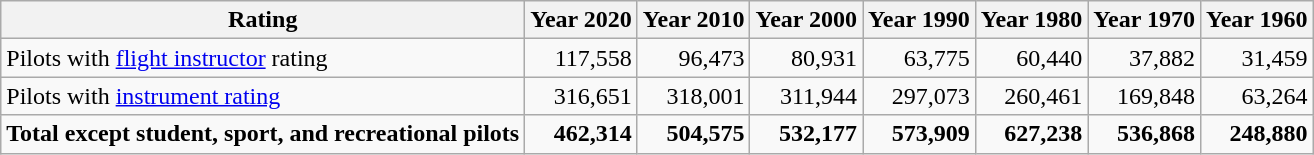<table class=wikitable style="text-align:right;">
<tr>
<th>Rating</th>
<th>Year 2020</th>
<th>Year 2010</th>
<th>Year 2000</th>
<th>Year 1990</th>
<th>Year 1980</th>
<th>Year 1970</th>
<th>Year 1960</th>
</tr>
<tr>
<td align=left>Pilots with <a href='#'>flight instructor</a> rating</td>
<td>117,558</td>
<td>96,473</td>
<td>80,931</td>
<td>63,775</td>
<td>60,440</td>
<td>37,882</td>
<td>31,459</td>
</tr>
<tr>
<td align=left>Pilots with <a href='#'>instrument rating</a></td>
<td>316,651</td>
<td>318,001</td>
<td>311,944</td>
<td>297,073</td>
<td>260,461</td>
<td>169,848</td>
<td>63,264</td>
</tr>
<tr style="font-weight:bold;">
<td align=left>Total except student, sport, and recreational pilots</td>
<td>462,314</td>
<td>504,575</td>
<td>532,177</td>
<td>573,909</td>
<td>627,238</td>
<td>536,868</td>
<td>248,880</td>
</tr>
</table>
